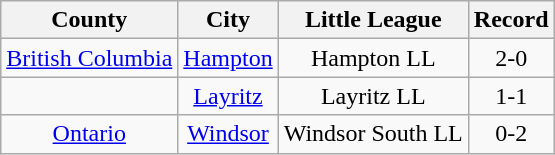<table class="wikitable">
<tr>
<th>County</th>
<th>City</th>
<th>Little League</th>
<th>Record</th>
</tr>
<tr>
<td align=center> <a href='#'>British Columbia</a></td>
<td align=center><a href='#'>Hampton</a></td>
<td align=center>Hampton LL</td>
<td align=center>2-0</td>
</tr>
<tr>
<td align=center></td>
<td align=center><a href='#'>Layritz</a></td>
<td align=center>Layritz LL</td>
<td align=center>1-1</td>
</tr>
<tr>
<td align=center> <a href='#'>Ontario</a></td>
<td align=center><a href='#'>Windsor</a></td>
<td align=center>Windsor South LL</td>
<td align=center>0-2</td>
</tr>
</table>
